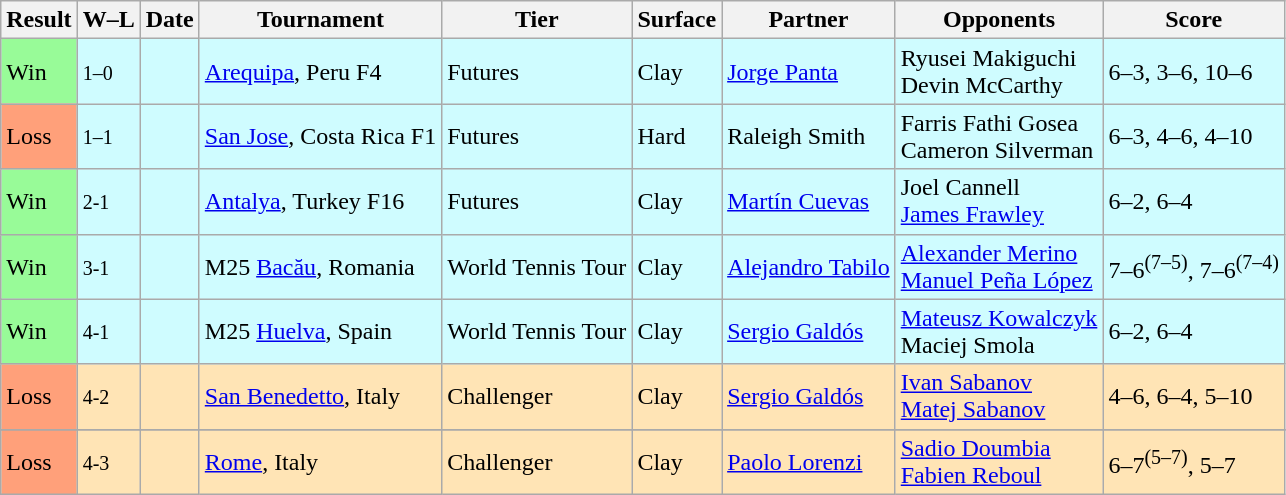<table class="sortable wikitable">
<tr>
<th>Result</th>
<th class="unsortable">W–L</th>
<th>Date</th>
<th>Tournament</th>
<th>Tier</th>
<th>Surface</th>
<th>Partner</th>
<th>Opponents</th>
<th class="unsortable">Score</th>
</tr>
<tr bgcolor=#cffcff>
<td style="background:#98fb98;">Win</td>
<td><small>1–0</small></td>
<td></td>
<td style="background:#cffcff;"><a href='#'>Arequipa</a>, Peru F4</td>
<td style="background:#cffcff;">Futures</td>
<td>Clay</td>
<td> <a href='#'>Jorge Panta</a></td>
<td> Ryusei Makiguchi<br> Devin McCarthy</td>
<td>6–3, 3–6, 10–6</td>
</tr>
<tr bgcolor=#cffcff>
<td style="background:#ffa07a;">Loss</td>
<td><small>1–1</small></td>
<td></td>
<td style="background:#cffcff;"><a href='#'>San Jose</a>, Costa Rica F1</td>
<td style="background:#cffcff;">Futures</td>
<td>Hard</td>
<td> Raleigh Smith</td>
<td> Farris Fathi Gosea<br> Cameron Silverman</td>
<td>6–3, 4–6, 4–10</td>
</tr>
<tr bgcolor=#cffcff>
<td style="background:#98fb98;">Win</td>
<td><small>2-1</small></td>
<td></td>
<td style="background:#cffcff;"><a href='#'>Antalya</a>, Turkey F16</td>
<td style="background:#cffcff;">Futures</td>
<td>Clay</td>
<td> <a href='#'>Martín Cuevas</a></td>
<td> Joel Cannell<br> <a href='#'>James Frawley</a></td>
<td>6–2, 6–4</td>
</tr>
<tr bgcolor=#cffcff>
<td style="background:#98fb98;">Win</td>
<td><small>3-1</small></td>
<td></td>
<td style="background:#cffcff;">M25 <a href='#'>Bacău</a>, Romania</td>
<td style="background:#cffcff;">World Tennis Tour</td>
<td>Clay</td>
<td> <a href='#'>Alejandro Tabilo</a></td>
<td> <a href='#'>Alexander Merino</a><br> <a href='#'>Manuel Peña López</a></td>
<td>7–6<sup>(7–5)</sup>, 7–6<sup>(7–4)</sup></td>
</tr>
<tr bgcolor=#cffcff>
<td style="background:#98fb98;">Win</td>
<td><small>4-1</small></td>
<td></td>
<td style="background:#cffcff;">M25 <a href='#'>Huelva</a>, Spain</td>
<td style="background:#cffcff;">World Tennis Tour</td>
<td>Clay</td>
<td> <a href='#'>Sergio Galdós</a></td>
<td> <a href='#'>Mateusz Kowalczyk</a><br> Maciej Smola</td>
<td>6–2, 6–4</td>
</tr>
<tr style="background:moccasin;">
<td style="background:#ffa07a;">Loss</td>
<td><small>4-2</small></td>
<td></td>
<td><a href='#'>San Benedetto</a>, Italy</td>
<td>Challenger</td>
<td>Clay</td>
<td> <a href='#'>Sergio Galdós</a></td>
<td> <a href='#'>Ivan Sabanov</a><br> <a href='#'>Matej Sabanov</a></td>
<td>4–6, 6–4, 5–10</td>
</tr>
<tr>
</tr>
<tr style="background:moccasin;">
<td style="background:#ffa07a;">Loss</td>
<td><small>4-3</small></td>
<td></td>
<td><a href='#'>Rome</a>, Italy</td>
<td>Challenger</td>
<td>Clay</td>
<td> <a href='#'>Paolo Lorenzi</a></td>
<td> <a href='#'>Sadio Doumbia</a><br> <a href='#'>Fabien Reboul</a></td>
<td>6–7<sup>(5–7)</sup>, 5–7</td>
</tr>
</table>
